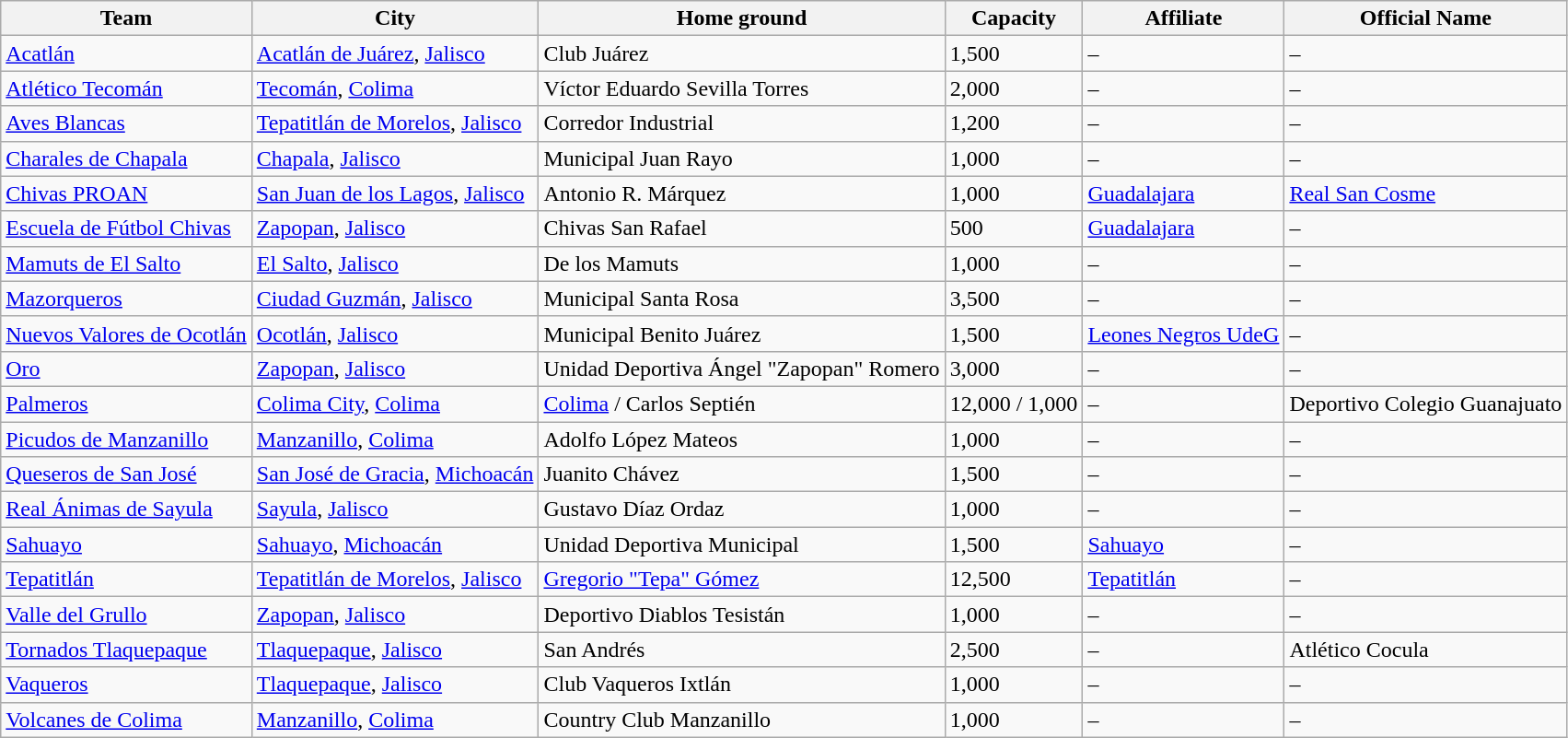<table class="wikitable sortable">
<tr>
<th>Team</th>
<th>City</th>
<th>Home ground</th>
<th>Capacity</th>
<th>Affiliate</th>
<th>Official Name</th>
</tr>
<tr>
<td><a href='#'>Acatlán</a></td>
<td><a href='#'>Acatlán de Juárez</a>, <a href='#'>Jalisco</a></td>
<td>Club Juárez</td>
<td>1,500</td>
<td>–</td>
<td>–</td>
</tr>
<tr>
<td><a href='#'>Atlético Tecomán</a></td>
<td><a href='#'>Tecomán</a>, <a href='#'>Colima</a></td>
<td>Víctor Eduardo Sevilla Torres</td>
<td>2,000</td>
<td>–</td>
<td>–</td>
</tr>
<tr>
<td><a href='#'>Aves Blancas</a></td>
<td><a href='#'>Tepatitlán de Morelos</a>, <a href='#'>Jalisco</a></td>
<td>Corredor Industrial</td>
<td>1,200</td>
<td>–</td>
<td>–</td>
</tr>
<tr>
<td><a href='#'>Charales de Chapala</a></td>
<td><a href='#'>Chapala</a>, <a href='#'>Jalisco</a></td>
<td>Municipal Juan Rayo</td>
<td>1,000</td>
<td>–</td>
<td>–</td>
</tr>
<tr>
<td><a href='#'>Chivas PROAN</a></td>
<td><a href='#'>San Juan de los Lagos</a>, <a href='#'>Jalisco</a></td>
<td>Antonio R. Márquez</td>
<td>1,000</td>
<td><a href='#'>Guadalajara</a></td>
<td><a href='#'>Real San Cosme</a></td>
</tr>
<tr>
<td><a href='#'>Escuela de Fútbol Chivas</a></td>
<td><a href='#'>Zapopan</a>, <a href='#'>Jalisco</a></td>
<td>Chivas San Rafael</td>
<td>500</td>
<td><a href='#'>Guadalajara</a></td>
<td>–</td>
</tr>
<tr>
<td><a href='#'>Mamuts de El Salto</a></td>
<td><a href='#'>El Salto</a>, <a href='#'>Jalisco</a></td>
<td>De los Mamuts</td>
<td>1,000</td>
<td>–</td>
<td>–</td>
</tr>
<tr>
<td><a href='#'>Mazorqueros</a></td>
<td><a href='#'>Ciudad Guzmán</a>, <a href='#'>Jalisco</a></td>
<td>Municipal Santa Rosa</td>
<td>3,500</td>
<td>–</td>
<td>–</td>
</tr>
<tr>
<td><a href='#'>Nuevos Valores de Ocotlán</a></td>
<td><a href='#'>Ocotlán</a>, <a href='#'>Jalisco</a></td>
<td>Municipal Benito Juárez</td>
<td>1,500</td>
<td><a href='#'>Leones Negros UdeG</a></td>
<td>–</td>
</tr>
<tr>
<td><a href='#'>Oro</a></td>
<td><a href='#'>Zapopan</a>, <a href='#'>Jalisco</a></td>
<td>Unidad Deportiva Ángel "Zapopan" Romero</td>
<td>3,000</td>
<td>–</td>
<td>–</td>
</tr>
<tr>
<td><a href='#'>Palmeros</a></td>
<td><a href='#'>Colima City</a>, <a href='#'>Colima</a></td>
<td><a href='#'>Colima</a> / Carlos Septién</td>
<td>12,000 / 1,000</td>
<td>–</td>
<td>Deportivo Colegio Guanajuato</td>
</tr>
<tr>
<td><a href='#'>Picudos de Manzanillo</a></td>
<td><a href='#'>Manzanillo</a>, <a href='#'>Colima</a></td>
<td>Adolfo López Mateos</td>
<td>1,000</td>
<td>–</td>
<td>–</td>
</tr>
<tr>
<td><a href='#'>Queseros de San José</a></td>
<td><a href='#'>San José de Gracia</a>, <a href='#'>Michoacán</a></td>
<td>Juanito Chávez</td>
<td>1,500</td>
<td>–</td>
<td>–</td>
</tr>
<tr>
<td><a href='#'>Real Ánimas de Sayula</a></td>
<td><a href='#'>Sayula</a>, <a href='#'>Jalisco</a></td>
<td>Gustavo Díaz Ordaz</td>
<td>1,000</td>
<td>–</td>
<td>–</td>
</tr>
<tr>
<td><a href='#'>Sahuayo</a></td>
<td><a href='#'>Sahuayo</a>, <a href='#'>Michoacán</a></td>
<td>Unidad Deportiva Municipal</td>
<td>1,500</td>
<td><a href='#'>Sahuayo</a></td>
<td>–</td>
</tr>
<tr>
<td><a href='#'>Tepatitlán</a></td>
<td><a href='#'>Tepatitlán de Morelos</a>, <a href='#'>Jalisco</a></td>
<td><a href='#'>Gregorio "Tepa" Gómez</a></td>
<td>12,500</td>
<td><a href='#'>Tepatitlán</a></td>
<td>–</td>
</tr>
<tr>
<td><a href='#'>Valle del Grullo</a></td>
<td><a href='#'>Zapopan</a>, <a href='#'>Jalisco</a></td>
<td>Deportivo Diablos Tesistán</td>
<td>1,000</td>
<td>–</td>
<td>–</td>
</tr>
<tr>
<td><a href='#'>Tornados Tlaquepaque</a></td>
<td><a href='#'>Tlaquepaque</a>, <a href='#'>Jalisco</a></td>
<td>San Andrés</td>
<td>2,500</td>
<td>–</td>
<td>Atlético Cocula</td>
</tr>
<tr>
<td><a href='#'>Vaqueros</a></td>
<td><a href='#'>Tlaquepaque</a>, <a href='#'>Jalisco</a></td>
<td>Club Vaqueros Ixtlán</td>
<td>1,000</td>
<td>–</td>
<td>–</td>
</tr>
<tr>
<td><a href='#'>Volcanes de Colima</a></td>
<td><a href='#'>Manzanillo</a>, <a href='#'>Colima</a></td>
<td>Country Club Manzanillo</td>
<td>1,000</td>
<td>–</td>
<td>–</td>
</tr>
</table>
